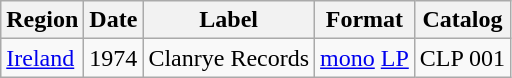<table class="wikitable">
<tr>
<th>Region</th>
<th>Date</th>
<th>Label</th>
<th>Format</th>
<th>Catalog</th>
</tr>
<tr>
<td rowspan="1"><a href='#'>Ireland</a></td>
<td rowspan="1">1974</td>
<td rowspan="1">Clanrye Records</td>
<td><a href='#'>mono</a> <a href='#'>LP</a></td>
<td>CLP 001</td>
</tr>
</table>
